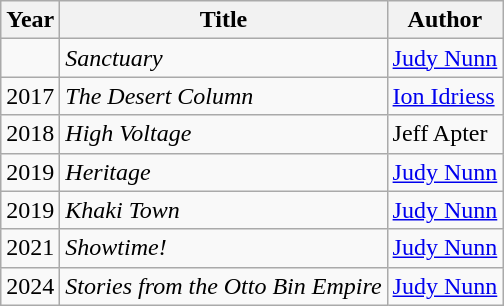<table class=wikitable>
<tr>
<th>Year</th>
<th>Title</th>
<th>Author</th>
</tr>
<tr>
<td></td>
<td><em>Sanctuary</em></td>
<td><a href='#'>Judy Nunn</a></td>
</tr>
<tr>
<td>2017</td>
<td><em>The Desert Column</em></td>
<td><a href='#'>Ion Idriess</a></td>
</tr>
<tr>
<td>2018</td>
<td><em>High Voltage</em></td>
<td>Jeff Apter</td>
</tr>
<tr>
<td>2019</td>
<td><em>Heritage</em></td>
<td><a href='#'>Judy Nunn</a></td>
</tr>
<tr>
<td>2019</td>
<td><em>Khaki Town</em></td>
<td><a href='#'>Judy Nunn</a></td>
</tr>
<tr>
<td>2021</td>
<td><em>Showtime!</em></td>
<td><a href='#'>Judy Nunn</a></td>
</tr>
<tr>
<td>2024</td>
<td><em>Stories from the Otto Bin Empire</em></td>
<td><a href='#'>Judy Nunn</a></td>
</tr>
</table>
